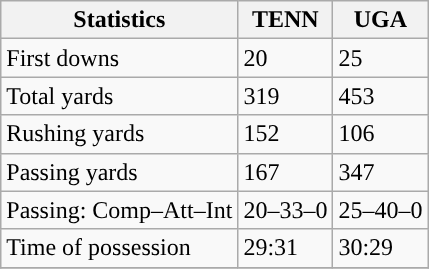<table class="wikitable" style="float: left;">
<tr>
<th>Statistics</th>
<th>TENN</th>
<th>UGA</th>
</tr>
<tr>
<td>First downs</td>
<td>20</td>
<td>25</td>
</tr>
<tr>
<td>Total yards</td>
<td>319</td>
<td>453</td>
</tr>
<tr>
<td>Rushing yards</td>
<td>152</td>
<td>106</td>
</tr>
<tr>
<td>Passing yards</td>
<td>167</td>
<td>347</td>
</tr>
<tr>
<td>Passing: Comp–Att–Int</td>
<td>20–33–0</td>
<td>25–40–0</td>
</tr>
<tr>
<td>Time of possession</td>
<td>29:31</td>
<td>30:29</td>
</tr>
<tr>
</tr>
</table>
